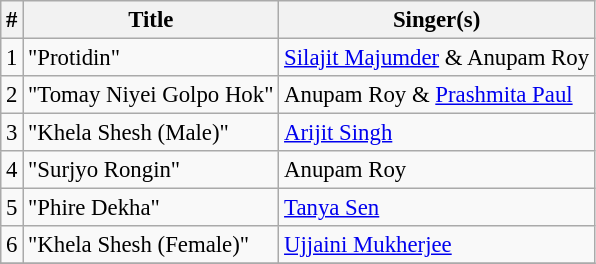<table class="wikitable" style="font-size:95%;">
<tr>
<th>#</th>
<th>Title</th>
<th>Singer(s)</th>
</tr>
<tr>
<td>1</td>
<td>"Protidin"</td>
<td><a href='#'>Silajit Majumder</a> & Anupam Roy</td>
</tr>
<tr>
<td>2</td>
<td>"Tomay Niyei Golpo Hok"</td>
<td>Anupam Roy & <a href='#'>Prashmita Paul</a></td>
</tr>
<tr>
<td>3</td>
<td>"Khela Shesh (Male)"</td>
<td><a href='#'>Arijit Singh</a></td>
</tr>
<tr>
<td>4</td>
<td>"Surjyo Rongin"</td>
<td>Anupam Roy</td>
</tr>
<tr>
<td>5</td>
<td>"Phire Dekha"</td>
<td><a href='#'>Tanya Sen</a></td>
</tr>
<tr>
<td>6</td>
<td>"Khela Shesh (Female)"</td>
<td><a href='#'>Ujjaini Mukherjee</a></td>
</tr>
<tr>
</tr>
</table>
